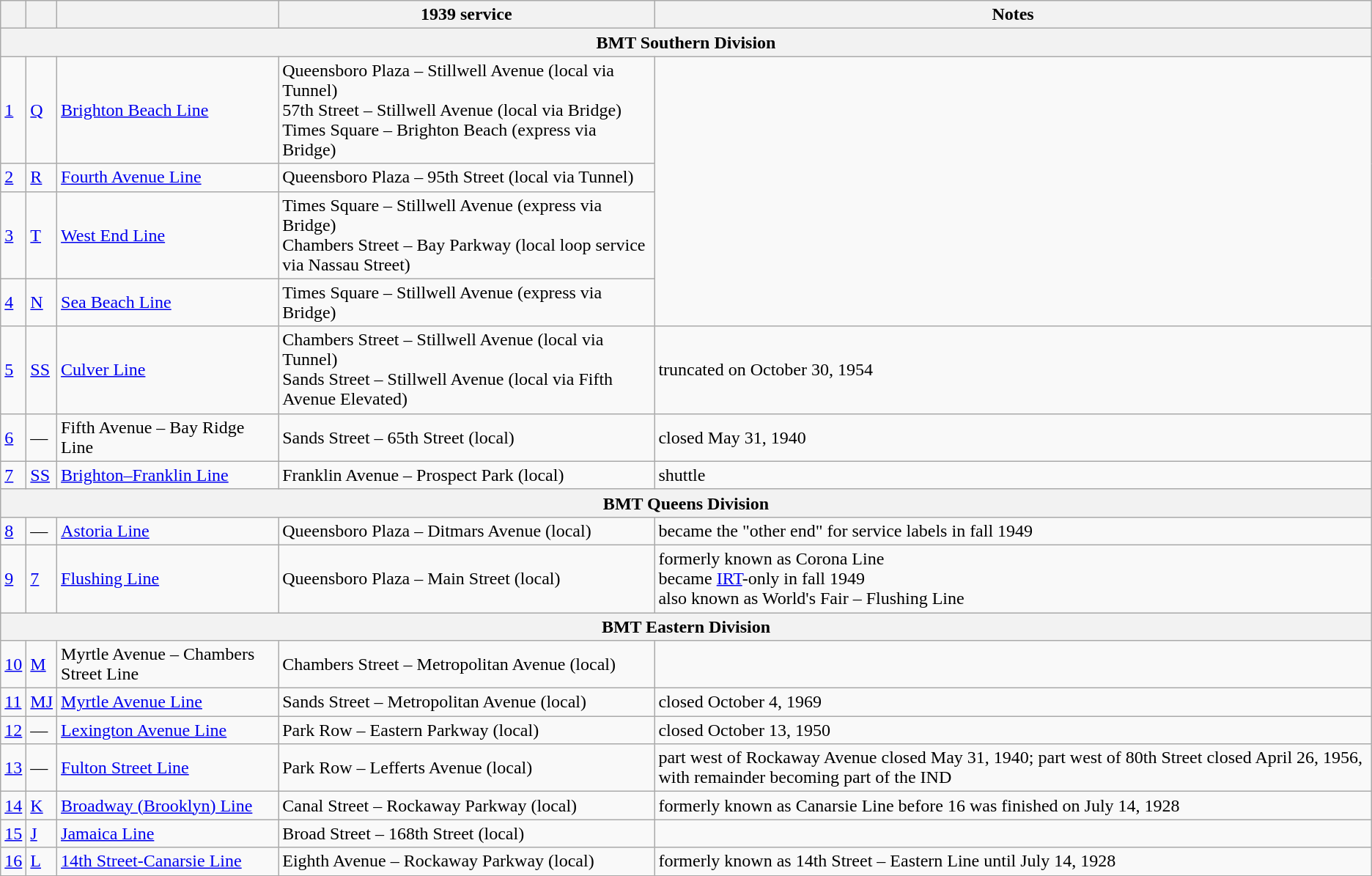<table class="wikitable">
<tr>
<th></th>
<th></th>
<th></th>
<th>1939 service</th>
<th>Notes</th>
</tr>
<tr>
<th colspan=5><div>BMT Southern Division</div></th>
</tr>
<tr>
<td><a href='#'>1</a></td>
<td><a href='#'>Q</a></td>
<td><a href='#'>Brighton Beach Line</a></td>
<td>Queensboro Plaza – Stillwell Avenue (local via Tunnel)<br>57th Street – Stillwell Avenue (local via Bridge)<br>Times Square – Brighton Beach (express via Bridge)</td>
</tr>
<tr>
<td><a href='#'>2</a></td>
<td><a href='#'>R</a></td>
<td><a href='#'>Fourth Avenue Line</a></td>
<td>Queensboro Plaza – 95th Street (local via Tunnel)</td>
</tr>
<tr>
<td><a href='#'>3</a></td>
<td><a href='#'>T</a></td>
<td><a href='#'>West End Line</a></td>
<td>Times Square – Stillwell Avenue (express via Bridge)<br>Chambers Street – Bay Parkway (local loop service via Nassau Street)</td>
</tr>
<tr>
<td><a href='#'>4</a></td>
<td><a href='#'>N</a></td>
<td><a href='#'>Sea Beach Line</a></td>
<td>Times Square – Stillwell Avenue (express via Bridge)</td>
</tr>
<tr>
<td><a href='#'>5</a></td>
<td><a href='#'>SS</a></td>
<td><a href='#'>Culver Line</a></td>
<td>Chambers Street – Stillwell Avenue (local via Tunnel)<br>Sands Street – Stillwell Avenue (local via Fifth Avenue Elevated)</td>
<td>truncated on October 30, 1954</td>
</tr>
<tr>
<td><a href='#'>6</a></td>
<td>—</td>
<td>Fifth Avenue – Bay Ridge Line</td>
<td>Sands Street – 65th Street (local)</td>
<td>closed May 31, 1940</td>
</tr>
<tr>
<td><a href='#'>7</a></td>
<td><a href='#'>SS</a></td>
<td><a href='#'>Brighton–Franklin Line</a></td>
<td>Franklin Avenue – Prospect Park (local)</td>
<td>shuttle</td>
</tr>
<tr>
<th colspan=5><div>BMT Queens Division</div></th>
</tr>
<tr>
<td><a href='#'>8</a></td>
<td>—</td>
<td><a href='#'>Astoria Line</a></td>
<td>Queensboro Plaza – Ditmars Avenue (local)</td>
<td>became the "other end" for service labels in fall 1949</td>
</tr>
<tr>
<td><a href='#'>9</a></td>
<td><a href='#'>7</a></td>
<td><a href='#'>Flushing Line</a></td>
<td>Queensboro Plaza – Main Street (local)</td>
<td>formerly known as Corona Line<br>became <a href='#'>IRT</a>-only in fall 1949<br>also known as World's Fair – Flushing Line</td>
</tr>
<tr>
<th colspan=5><div>BMT Eastern Division</div></th>
</tr>
<tr>
<td><a href='#'>10</a></td>
<td><a href='#'>M</a></td>
<td>Myrtle Avenue – Chambers Street Line</td>
<td>Chambers Street – Metropolitan Avenue (local)</td>
</tr>
<tr>
<td><a href='#'>11</a></td>
<td><a href='#'>MJ</a></td>
<td><a href='#'>Myrtle Avenue Line</a></td>
<td>Sands Street – Metropolitan Avenue (local)</td>
<td>closed October 4, 1969</td>
</tr>
<tr>
<td><a href='#'>12</a></td>
<td>—</td>
<td><a href='#'>Lexington Avenue Line</a></td>
<td>Park Row – Eastern Parkway (local)</td>
<td>closed October 13, 1950</td>
</tr>
<tr>
<td><a href='#'>13</a></td>
<td>—</td>
<td><a href='#'>Fulton Street Line</a></td>
<td>Park Row – Lefferts Avenue (local)</td>
<td>part west of Rockaway Avenue closed May 31, 1940; part west of 80th Street closed April 26, 1956, with remainder becoming part of the IND</td>
</tr>
<tr>
<td><a href='#'>14</a></td>
<td><a href='#'>K</a></td>
<td><a href='#'>Broadway (Brooklyn) Line</a></td>
<td>Canal Street – Rockaway Parkway (local)</td>
<td>formerly known as Canarsie Line before 16 was finished on July 14, 1928</td>
</tr>
<tr>
<td><a href='#'>15</a></td>
<td><a href='#'>J</a></td>
<td><a href='#'>Jamaica Line</a></td>
<td>Broad Street – 168th Street (local)</td>
</tr>
<tr>
<td><a href='#'>16</a></td>
<td><a href='#'>L</a></td>
<td><a href='#'>14th Street-Canarsie Line</a></td>
<td>Eighth Avenue – Rockaway Parkway (local)</td>
<td>formerly known as 14th Street – Eastern Line until July 14, 1928</td>
</tr>
</table>
